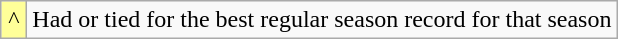<table class="wikitable">
<tr>
<td bgcolor=#FFFF99 align=center width=10px>^</td>
<td>Had or tied for the best regular season record for that season</td>
</tr>
</table>
